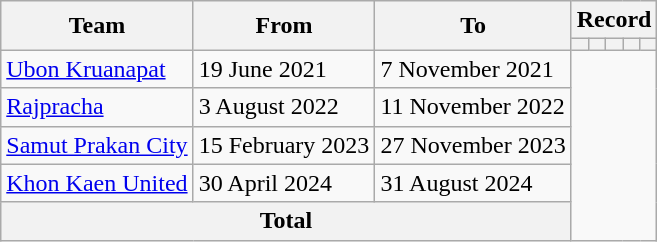<table class="wikitable" style="text-align:center">
<tr>
<th rowspan=2>Team</th>
<th rowspan=2>From</th>
<th rowspan=2>To</th>
<th colspan=7>Record</th>
</tr>
<tr>
<th></th>
<th></th>
<th></th>
<th></th>
<th></th>
</tr>
<tr>
<td align=left><a href='#'>Ubon Kruanapat</a></td>
<td align=left>19 June 2021</td>
<td align=left>7 November 2021<br></td>
</tr>
<tr>
<td align=left><a href='#'>Rajpracha</a></td>
<td align=left>3 August 2022</td>
<td align=left>11 November 2022<br></td>
</tr>
<tr>
<td align=left><a href='#'>Samut Prakan City</a></td>
<td align=left>15 February 2023</td>
<td align=left>27 November 2023<br></td>
</tr>
<tr>
<td align=left><a href='#'>Khon Kaen United</a></td>
<td align=left>30 April 2024</td>
<td align=left>31 August 2024<br></td>
</tr>
<tr>
<th colspan=3>Total<br></th>
</tr>
</table>
